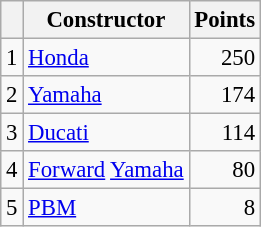<table class="wikitable" style="font-size: 95%;">
<tr>
<th></th>
<th>Constructor</th>
<th>Points</th>
</tr>
<tr>
<td align=center>1</td>
<td> <a href='#'>Honda</a></td>
<td align=right>250</td>
</tr>
<tr>
<td align=center>2</td>
<td> <a href='#'>Yamaha</a></td>
<td align=right>174</td>
</tr>
<tr>
<td align=center>3</td>
<td> <a href='#'>Ducati</a></td>
<td align=right>114</td>
</tr>
<tr>
<td align=center>4</td>
<td> <a href='#'>Forward</a> <a href='#'>Yamaha</a></td>
<td align=right>80</td>
</tr>
<tr>
<td align=center>5</td>
<td> <a href='#'>PBM</a></td>
<td align=right>8</td>
</tr>
</table>
